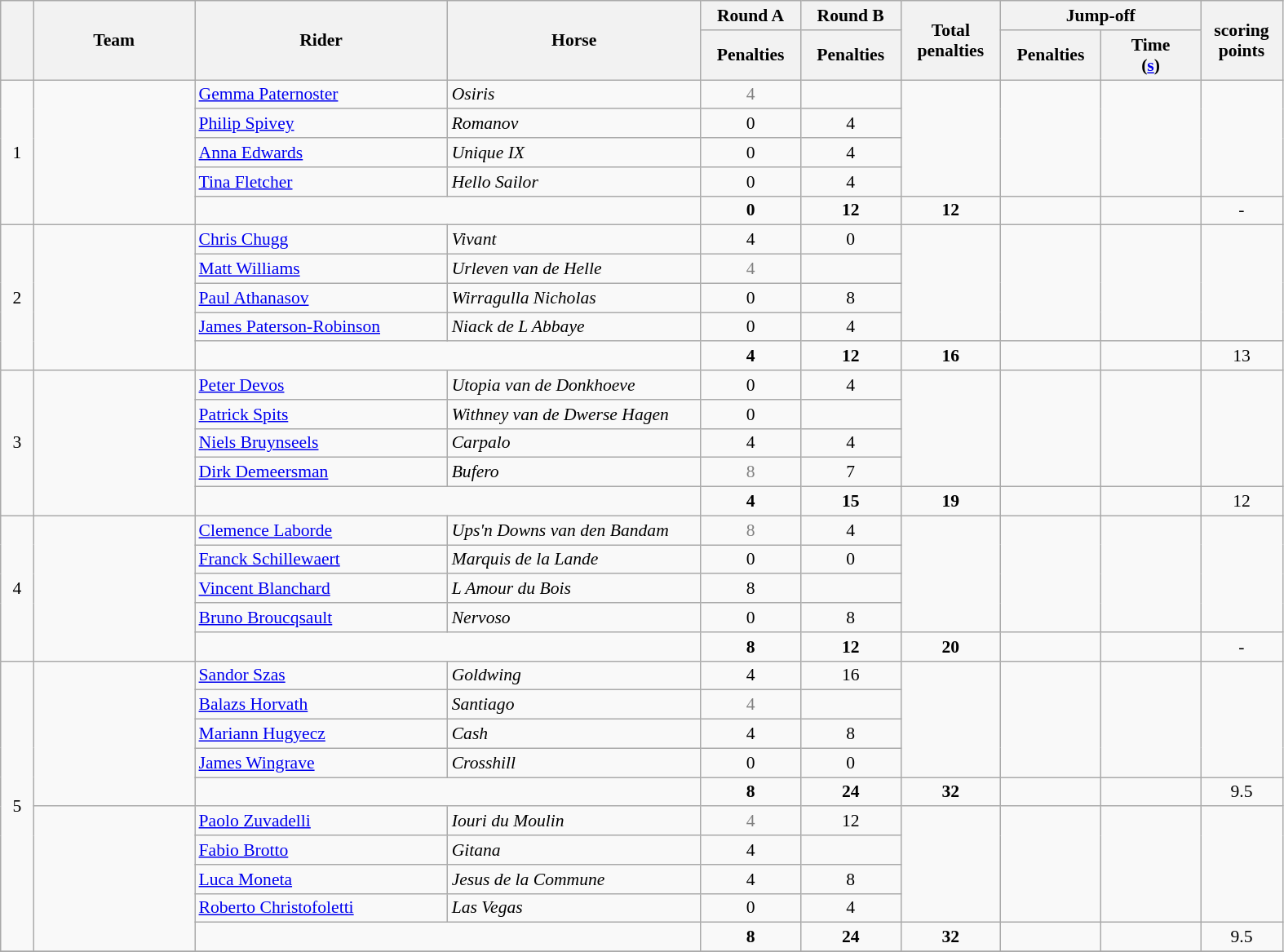<table class="wikitable" style="font-size: 90%">
<tr>
<th rowspan=2 width=20></th>
<th rowspan=2 width=125>Team</th>
<th rowspan=2 width=200>Rider</th>
<th rowspan=2 width=200>Horse</th>
<th>Round A</th>
<th>Round B</th>
<th rowspan=2 width=75>Total penalties</th>
<th colspan=2>Jump-off</th>
<th rowspan=2 width=60>scoring<br>points</th>
</tr>
<tr>
<th width=75>Penalties</th>
<th width=75>Penalties</th>
<th width=75>Penalties</th>
<th width=75>Time<br>(<a href='#'>s</a>)</th>
</tr>
<tr>
<td rowspan=5 align=center>1</td>
<td rowspan=5></td>
<td><a href='#'>Gemma Paternoster</a></td>
<td><em>Osiris</em></td>
<td align=center style=color:gray>4</td>
<td align=center></td>
<td rowspan=4></td>
<td rowspan=4></td>
<td rowspan=4></td>
<td rowspan=4></td>
</tr>
<tr>
<td><a href='#'>Philip Spivey</a></td>
<td><em>Romanov</em></td>
<td align=center>0</td>
<td align=center>4</td>
</tr>
<tr>
<td><a href='#'>Anna Edwards</a></td>
<td><em>Unique IX</em></td>
<td align=center>0</td>
<td align=center>4</td>
</tr>
<tr>
<td><a href='#'>Tina Fletcher</a></td>
<td><em>Hello Sailor</em></td>
<td align=center>0</td>
<td align=center>4</td>
</tr>
<tr>
<td colspan=2></td>
<td align=center><strong>0</strong></td>
<td align=center><strong>12</strong></td>
<td align=center><strong>12</strong></td>
<td></td>
<td></td>
<td align=center>-</td>
</tr>
<tr>
<td rowspan=5 align=center>2</td>
<td rowspan=5></td>
<td><a href='#'>Chris Chugg</a></td>
<td><em>Vivant</em></td>
<td align=center>4</td>
<td align=center>0</td>
<td rowspan=4></td>
<td rowspan=4></td>
<td rowspan=4></td>
<td rowspan=4></td>
</tr>
<tr>
<td><a href='#'>Matt Williams</a></td>
<td><em>Urleven van de Helle</em></td>
<td align=center style=color:gray>4</td>
<td align=center></td>
</tr>
<tr>
<td><a href='#'>Paul Athanasov</a></td>
<td><em>Wirragulla Nicholas</em></td>
<td align=center>0</td>
<td align=center>8</td>
</tr>
<tr>
<td><a href='#'>James Paterson-Robinson</a></td>
<td><em>Niack de L Abbaye</em></td>
<td align=center>0</td>
<td align=center>4</td>
</tr>
<tr>
<td colspan=2></td>
<td align=center><strong>4</strong></td>
<td align=center><strong>12</strong></td>
<td align=center><strong>16</strong></td>
<td></td>
<td></td>
<td align=center>13</td>
</tr>
<tr>
<td rowspan=5 align=center>3</td>
<td rowspan=5></td>
<td><a href='#'>Peter Devos</a></td>
<td><em>Utopia van de Donkhoeve</em></td>
<td align=center>0</td>
<td align=center>4</td>
<td rowspan=4></td>
<td rowspan=4></td>
<td rowspan=4></td>
<td rowspan=4></td>
</tr>
<tr>
<td><a href='#'>Patrick Spits</a></td>
<td><em>Withney van de Dwerse Hagen</em></td>
<td align=center>0</td>
<td align=center></td>
</tr>
<tr>
<td><a href='#'>Niels Bruynseels</a></td>
<td><em>Carpalo</em></td>
<td align=center>4</td>
<td align=center>4</td>
</tr>
<tr>
<td><a href='#'>Dirk Demeersman</a></td>
<td><em>Bufero</em></td>
<td align=center style=color:gray>8</td>
<td align=center>7</td>
</tr>
<tr>
<td colspan=2></td>
<td align=center><strong>4</strong></td>
<td align=center><strong>15</strong></td>
<td align=center><strong>19</strong></td>
<td></td>
<td></td>
<td align=center>12</td>
</tr>
<tr>
<td rowspan=5 align=center>4</td>
<td rowspan=5></td>
<td><a href='#'>Clemence Laborde</a></td>
<td><em>Ups'n Downs van den Bandam</em></td>
<td align=center style=color:gray>8</td>
<td align=center>4</td>
<td rowspan=4></td>
<td rowspan=4></td>
<td rowspan=4></td>
<td rowspan=4></td>
</tr>
<tr>
<td><a href='#'>Franck Schillewaert</a></td>
<td><em>Marquis de la Lande</em></td>
<td align=center>0</td>
<td align=center>0</td>
</tr>
<tr>
<td><a href='#'>Vincent Blanchard</a></td>
<td><em>L Amour du Bois</em></td>
<td align=center>8</td>
<td align=center></td>
</tr>
<tr>
<td><a href='#'>Bruno Broucqsault</a></td>
<td><em>Nervoso</em></td>
<td align=center>0</td>
<td align=center>8</td>
</tr>
<tr>
<td colspan=2></td>
<td align=center><strong>8</strong></td>
<td align=center><strong>12</strong></td>
<td align=center><strong>20</strong></td>
<td></td>
<td></td>
<td align=center>-</td>
</tr>
<tr>
<td rowspan=10 align=center>5</td>
<td rowspan=5></td>
<td><a href='#'>Sandor Szas</a></td>
<td><em>Goldwing</em></td>
<td align=center>4</td>
<td align=center>16</td>
<td rowspan=4></td>
<td rowspan=4></td>
<td rowspan=4></td>
<td rowspan=4></td>
</tr>
<tr>
<td><a href='#'>Balazs Horvath</a></td>
<td><em>Santiago</em></td>
<td align=center style=color:gray>4</td>
<td align=center></td>
</tr>
<tr>
<td><a href='#'>Mariann Hugyecz</a></td>
<td><em>Cash</em></td>
<td align=center>4</td>
<td align=center>8</td>
</tr>
<tr>
<td><a href='#'>James Wingrave</a></td>
<td><em>Crosshill</em></td>
<td align=center>0</td>
<td align=center>0</td>
</tr>
<tr>
<td colspan=2></td>
<td align=center><strong>8</strong></td>
<td align=center><strong>24</strong></td>
<td align=center><strong>32</strong></td>
<td></td>
<td></td>
<td align=center>9.5</td>
</tr>
<tr>
<td rowspan=5></td>
<td><a href='#'>Paolo Zuvadelli</a></td>
<td><em>Iouri du Moulin</em></td>
<td align=center style=color:gray>4</td>
<td align=center>12</td>
<td rowspan=4></td>
<td rowspan=4></td>
<td rowspan=4></td>
<td rowspan=4></td>
</tr>
<tr>
<td><a href='#'>Fabio Brotto</a></td>
<td><em>Gitana</em></td>
<td align=center>4</td>
<td align=center></td>
</tr>
<tr>
<td><a href='#'>Luca Moneta</a></td>
<td><em>Jesus de la Commune</em></td>
<td align=center>4</td>
<td align=center>8</td>
</tr>
<tr>
<td><a href='#'>Roberto Christofoletti</a></td>
<td><em>Las Vegas</em></td>
<td align=center>0</td>
<td align=center>4</td>
</tr>
<tr>
<td colspan=2></td>
<td align=center><strong>8</strong></td>
<td align=center><strong>24</strong></td>
<td align=center><strong>32</strong></td>
<td></td>
<td></td>
<td align=center>9.5</td>
</tr>
<tr>
</tr>
</table>
